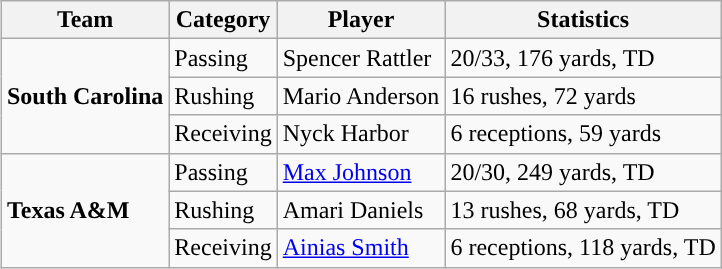<table class="wikitable" style="float: right;">
<tr>
<th>Team</th>
<th>Category</th>
<th>Player</th>
<th>Statistics</th>
</tr>
<tr>
<td rowspan=3><strong>South Carolina</strong></td>
<td>Passing</td>
<td>Spencer Rattler</td>
<td>20/33, 176 yards, TD</td>
</tr>
<tr>
<td>Rushing</td>
<td>Mario Anderson</td>
<td>16 rushes, 72 yards</td>
</tr>
<tr>
<td>Receiving</td>
<td>Nyck Harbor</td>
<td>6 receptions, 59 yards</td>
</tr>
<tr>
<td rowspan=3><strong>Texas A&M</strong></td>
<td>Passing</td>
<td><a href='#'>Max Johnson</a></td>
<td>20/30, 249 yards, TD</td>
</tr>
<tr>
<td>Rushing</td>
<td>Amari Daniels</td>
<td>13 rushes, 68 yards, TD</td>
</tr>
<tr>
<td>Receiving</td>
<td><a href='#'>Ainias Smith</a></td>
<td>6 receptions, 118 yards, TD</td>
</tr>
</table>
